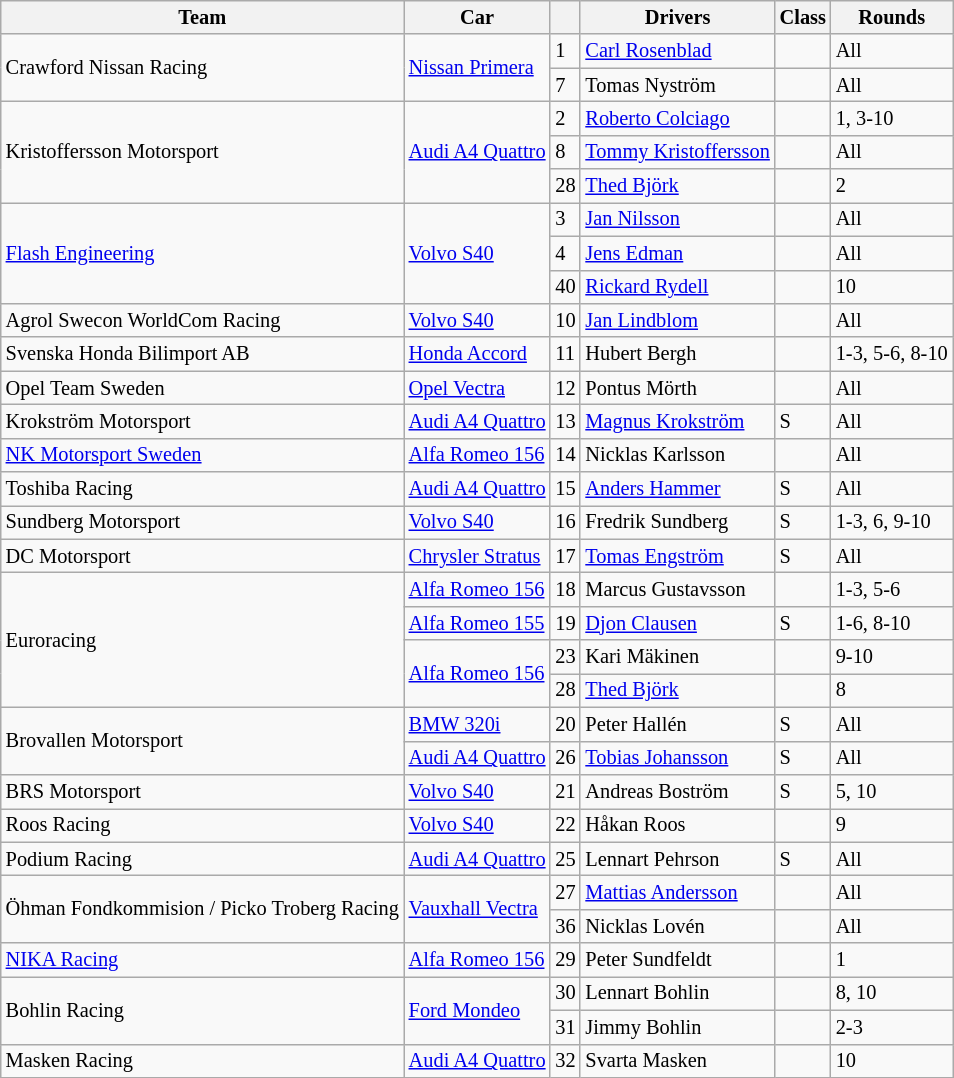<table class="wikitable" style="font-size: 85%;">
<tr>
<th>Team</th>
<th>Car</th>
<th></th>
<th>Drivers</th>
<th>Class</th>
<th>Rounds</th>
</tr>
<tr>
<td rowspan=2>Crawford Nissan Racing</td>
<td rowspan=2><a href='#'>Nissan Primera</a></td>
<td>1</td>
<td> <a href='#'>Carl Rosenblad</a></td>
<td></td>
<td>All</td>
</tr>
<tr>
<td>7</td>
<td> Tomas Nyström</td>
<td></td>
<td>All</td>
</tr>
<tr>
<td rowspan=3>Kristoffersson Motorsport</td>
<td rowspan=3><a href='#'>Audi A4 Quattro</a></td>
<td>2</td>
<td> <a href='#'>Roberto Colciago</a></td>
<td></td>
<td>1, 3-10</td>
</tr>
<tr>
<td>8</td>
<td> <a href='#'>Tommy Kristoffersson</a></td>
<td></td>
<td>All</td>
</tr>
<tr>
<td>28</td>
<td> <a href='#'>Thed Björk</a></td>
<td></td>
<td>2</td>
</tr>
<tr>
<td rowspan=3><a href='#'>Flash Engineering</a></td>
<td rowspan=3><a href='#'>Volvo S40</a></td>
<td>3</td>
<td> <a href='#'>Jan Nilsson</a></td>
<td></td>
<td>All</td>
</tr>
<tr>
<td>4</td>
<td> <a href='#'>Jens Edman</a></td>
<td></td>
<td>All</td>
</tr>
<tr>
<td>40</td>
<td> <a href='#'>Rickard Rydell</a></td>
<td></td>
<td>10</td>
</tr>
<tr>
<td>Agrol Swecon WorldCom Racing</td>
<td><a href='#'>Volvo S40</a></td>
<td>10</td>
<td> <a href='#'>Jan Lindblom</a></td>
<td></td>
<td>All</td>
</tr>
<tr>
<td>Svenska Honda Bilimport AB</td>
<td><a href='#'>Honda Accord</a></td>
<td>11</td>
<td> Hubert Bergh</td>
<td></td>
<td>1-3, 5-6, 8-10</td>
</tr>
<tr>
<td>Opel Team Sweden</td>
<td><a href='#'>Opel Vectra</a></td>
<td>12</td>
<td> Pontus Mörth</td>
<td></td>
<td>All</td>
</tr>
<tr>
<td>Krokström Motorsport</td>
<td><a href='#'>Audi A4 Quattro</a></td>
<td>13</td>
<td> <a href='#'>Magnus Krokström</a></td>
<td>S</td>
<td>All</td>
</tr>
<tr>
<td><a href='#'>NK Motorsport Sweden</a></td>
<td><a href='#'>Alfa Romeo 156</a></td>
<td>14</td>
<td> Nicklas Karlsson</td>
<td></td>
<td>All</td>
</tr>
<tr>
<td>Toshiba Racing</td>
<td><a href='#'>Audi A4 Quattro</a></td>
<td>15</td>
<td> <a href='#'>Anders Hammer</a></td>
<td>S</td>
<td>All</td>
</tr>
<tr>
<td>Sundberg Motorsport</td>
<td><a href='#'>Volvo S40</a></td>
<td>16</td>
<td> Fredrik Sundberg</td>
<td>S</td>
<td>1-3, 6, 9-10</td>
</tr>
<tr>
<td>DC Motorsport</td>
<td><a href='#'>Chrysler Stratus</a></td>
<td>17</td>
<td> <a href='#'>Tomas Engström</a></td>
<td>S</td>
<td>All</td>
</tr>
<tr>
<td rowspan=4>Euroracing</td>
<td><a href='#'>Alfa Romeo 156</a></td>
<td>18</td>
<td> Marcus Gustavsson</td>
<td></td>
<td>1-3, 5-6</td>
</tr>
<tr>
<td><a href='#'>Alfa Romeo 155</a></td>
<td>19</td>
<td> <a href='#'>Djon Clausen</a></td>
<td>S</td>
<td>1-6, 8-10</td>
</tr>
<tr>
<td rowspan=2><a href='#'>Alfa Romeo 156</a></td>
<td>23</td>
<td> Kari Mäkinen</td>
<td></td>
<td>9-10</td>
</tr>
<tr>
<td>28</td>
<td> <a href='#'>Thed Björk</a></td>
<td></td>
<td>8</td>
</tr>
<tr>
<td rowspan=2>Brovallen Motorsport</td>
<td><a href='#'>BMW 320i</a></td>
<td>20</td>
<td> Peter Hallén</td>
<td>S</td>
<td>All</td>
</tr>
<tr>
<td><a href='#'>Audi A4 Quattro</a></td>
<td>26</td>
<td> <a href='#'>Tobias Johansson</a></td>
<td>S</td>
<td>All</td>
</tr>
<tr>
<td>BRS Motorsport</td>
<td><a href='#'>Volvo S40</a></td>
<td>21</td>
<td> Andreas Boström</td>
<td>S</td>
<td>5, 10</td>
</tr>
<tr>
<td>Roos Racing</td>
<td><a href='#'>Volvo S40</a></td>
<td>22</td>
<td> Håkan Roos</td>
<td></td>
<td>9</td>
</tr>
<tr>
<td>Podium Racing</td>
<td><a href='#'>Audi A4 Quattro</a></td>
<td>25</td>
<td> Lennart Pehrson</td>
<td>S</td>
<td>All</td>
</tr>
<tr>
<td rowspan="2">Öhman Fondkommision / Picko Troberg Racing</td>
<td rowspan="2"><a href='#'>Vauxhall Vectra</a></td>
<td>27</td>
<td> <a href='#'>Mattias Andersson</a></td>
<td></td>
<td>All</td>
</tr>
<tr>
<td>36</td>
<td> Nicklas Lovén</td>
<td></td>
<td>All</td>
</tr>
<tr>
<td><a href='#'>NIKA Racing</a></td>
<td><a href='#'>Alfa Romeo 156</a></td>
<td>29</td>
<td> Peter Sundfeldt</td>
<td></td>
<td>1</td>
</tr>
<tr>
<td rowspan="2">Bohlin Racing</td>
<td rowspan="2"><a href='#'>Ford Mondeo</a></td>
<td>30</td>
<td> Lennart Bohlin</td>
<td></td>
<td>8, 10</td>
</tr>
<tr>
<td>31</td>
<td> Jimmy Bohlin</td>
<td></td>
<td>2-3</td>
</tr>
<tr>
<td>Masken Racing</td>
<td><a href='#'>Audi A4 Quattro</a></td>
<td>32</td>
<td> Svarta Masken</td>
<td></td>
<td>10</td>
</tr>
</table>
